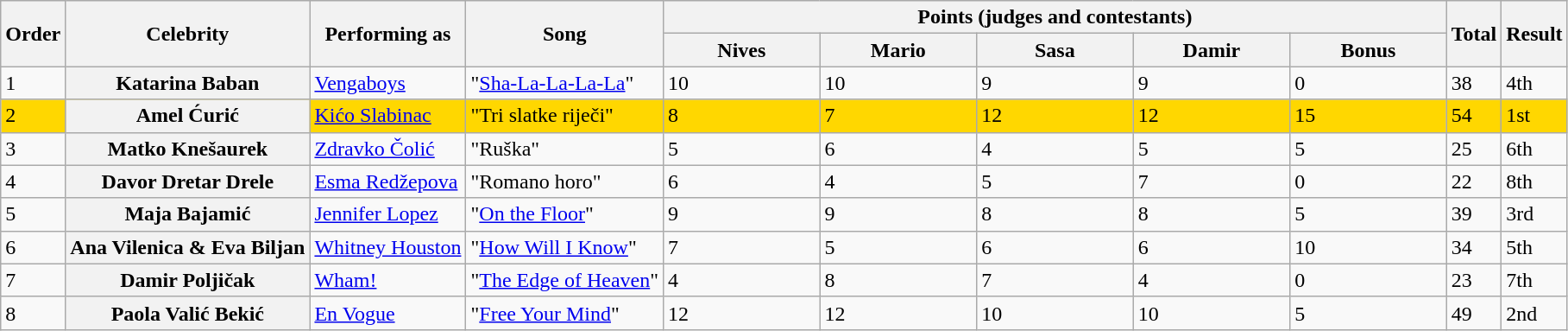<table class=wikitable>
<tr>
<th rowspan="2">Order</th>
<th rowspan="2">Celebrity</th>
<th rowspan="2">Performing as</th>
<th rowspan="2">Song</th>
<th colspan="5" style="width:50%;">Points (judges and contestants)</th>
<th rowspan="2">Total</th>
<th rowspan="2">Result</th>
</tr>
<tr>
<th style="width:10%;">Nives</th>
<th style="width:10%;">Mario</th>
<th style="width:10%;">Sasa</th>
<th style="width:10%;">Damir</th>
<th style="width:10%;">Bonus</th>
</tr>
<tr>
<td>1</td>
<th scope="row">Katarina Baban</th>
<td><a href='#'>Vengaboys</a></td>
<td>"<a href='#'>Sha-La-La-La-La</a>"</td>
<td>10</td>
<td>10</td>
<td>9</td>
<td>9</td>
<td>0</td>
<td>38</td>
<td>4th</td>
</tr>
<tr style="background:gold;">
<td>2</td>
<th scope="row">Amel Ćurić</th>
<td><a href='#'>Kićo Slabinac</a></td>
<td>"Tri slatke riječi"</td>
<td>8</td>
<td>7</td>
<td>12</td>
<td>12</td>
<td>15</td>
<td>54</td>
<td>1st</td>
</tr>
<tr>
<td>3</td>
<th scope="row">Matko Knešaurek</th>
<td><a href='#'>Zdravko Čolić</a></td>
<td>"Ruška"</td>
<td>5</td>
<td>6</td>
<td>4</td>
<td>5</td>
<td>5</td>
<td>25</td>
<td>6th</td>
</tr>
<tr>
<td>4</td>
<th scope="row">Davor Dretar Drele</th>
<td><a href='#'>Esma Redžepova</a></td>
<td>"Romano horo"</td>
<td>6</td>
<td>4</td>
<td>5</td>
<td>7</td>
<td>0</td>
<td>22</td>
<td>8th</td>
</tr>
<tr>
<td>5</td>
<th scope="row">Maja Bajamić</th>
<td><a href='#'>Jennifer Lopez</a></td>
<td>"<a href='#'>On the Floor</a>"</td>
<td>9</td>
<td>9</td>
<td>8</td>
<td>8</td>
<td>5</td>
<td>39</td>
<td>3rd</td>
</tr>
<tr>
<td>6</td>
<th scope="row">Ana Vilenica & Eva Biljan</th>
<td><a href='#'>Whitney Houston</a></td>
<td>"<a href='#'>How Will I Know</a>"</td>
<td>7</td>
<td>5</td>
<td>6</td>
<td>6</td>
<td>10</td>
<td>34</td>
<td>5th</td>
</tr>
<tr>
<td>7</td>
<th scope="row">Damir Poljičak</th>
<td><a href='#'>Wham!</a></td>
<td>"<a href='#'>The Edge of Heaven</a>"</td>
<td>4</td>
<td>8</td>
<td>7</td>
<td>4</td>
<td>0</td>
<td>23</td>
<td>7th</td>
</tr>
<tr>
<td>8</td>
<th scope="row">Paola Valić Bekić</th>
<td><a href='#'>En Vogue</a></td>
<td>"<a href='#'>Free Your Mind</a>"</td>
<td>12</td>
<td>12</td>
<td>10</td>
<td>10</td>
<td>5</td>
<td>49</td>
<td>2nd</td>
</tr>
</table>
